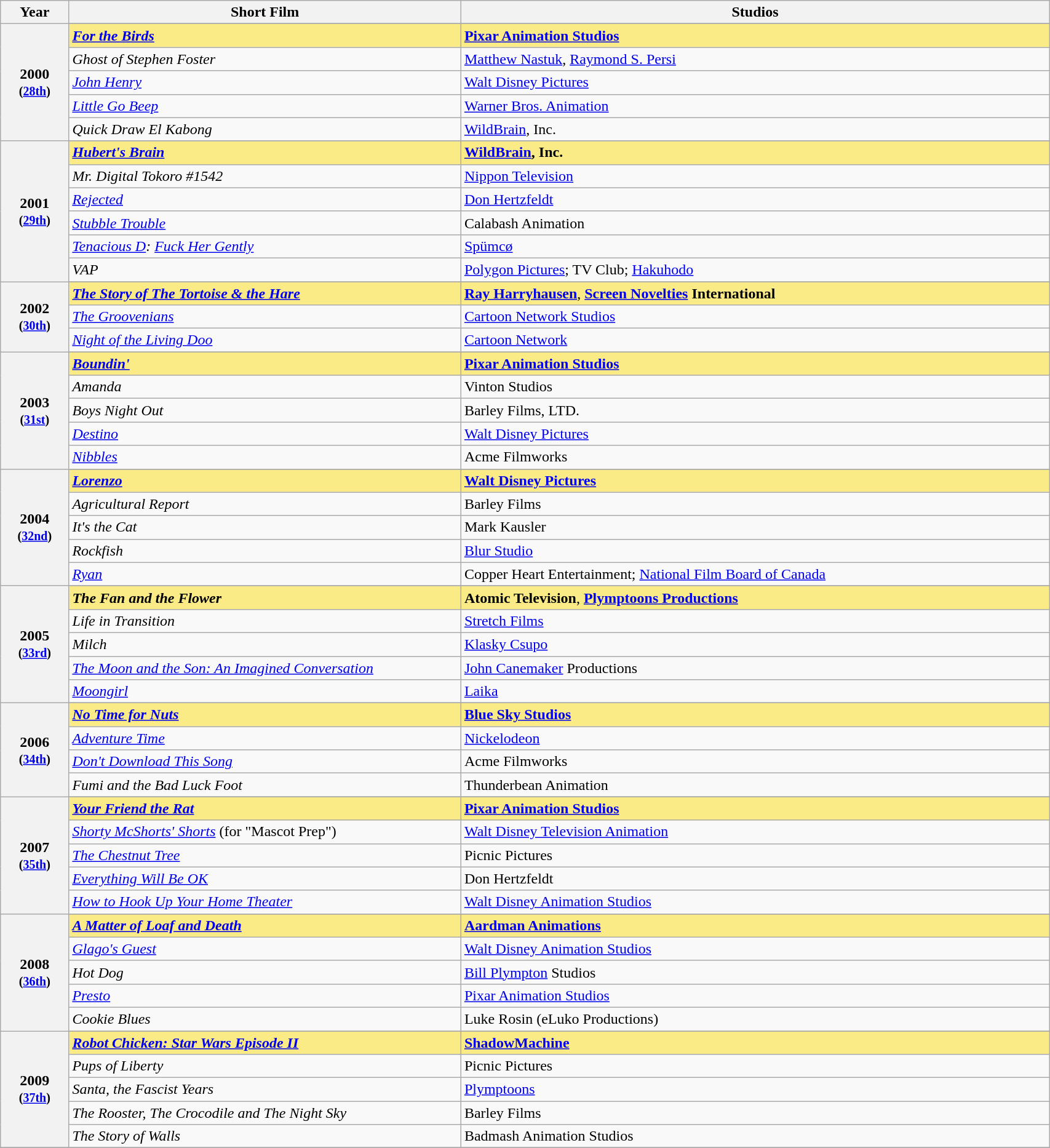<table class="wikitable" style="width:90%;">
<tr>
<th style="width:3%;">Year</th>
<th style="width:20%;">Short Film</th>
<th style="width:30%;">Studios</th>
</tr>
<tr>
<th rowspan="6" style="text-align:center;">2000 <br><small>(<a href='#'>28th</a>)</small><br></th>
</tr>
<tr>
<td style="background:#FAEB86;"><strong><em><a href='#'>For the Birds</a></em></strong></td>
<td style="background:#FAEB86;"><strong><a href='#'>Pixar Animation Studios</a></strong></td>
</tr>
<tr>
<td><em>Ghost of Stephen Foster</em></td>
<td><a href='#'>Matthew Nastuk</a>, <a href='#'>Raymond S. Persi</a></td>
</tr>
<tr>
<td><em><a href='#'>John Henry</a></em></td>
<td><a href='#'>Walt Disney Pictures</a></td>
</tr>
<tr>
<td><em><a href='#'>Little Go Beep</a></em></td>
<td><a href='#'>Warner Bros. Animation</a></td>
</tr>
<tr>
<td><em>Quick Draw El Kabong</em></td>
<td><a href='#'>WildBrain</a>, Inc.</td>
</tr>
<tr>
<th rowspan="7" style="text-align:center;">2001 <br><small>(<a href='#'>29th</a>)</small><br></th>
</tr>
<tr>
<td style="background:#FAEB86;"><strong><em><a href='#'>Hubert's Brain</a></em></strong></td>
<td style="background:#FAEB86;"><strong><a href='#'>WildBrain</a>, Inc.</strong></td>
</tr>
<tr>
<td><em>Mr. Digital Tokoro #1542</em></td>
<td><a href='#'>Nippon Television</a></td>
</tr>
<tr>
<td><em><a href='#'>Rejected</a></em></td>
<td><a href='#'>Don Hertzfeldt</a></td>
</tr>
<tr>
<td><em><a href='#'>Stubble Trouble</a></em></td>
<td>Calabash Animation</td>
</tr>
<tr>
<td><em><a href='#'>Tenacious D</a>: <a href='#'>Fuck Her Gently</a></em></td>
<td><a href='#'>Spümcø</a></td>
</tr>
<tr>
<td><em>VAP</em></td>
<td><a href='#'>Polygon Pictures</a>; TV Club; <a href='#'>Hakuhodo</a></td>
</tr>
<tr>
<th rowspan="4" style="text-align:center;">2002 <br><small>(<a href='#'>30th</a>)</small><br></th>
</tr>
<tr>
<td style="background:#FAEB86;"><strong><em><a href='#'>The Story of The Tortoise & the Hare</a></em></strong></td>
<td style="background:#FAEB86;"><strong><a href='#'>Ray Harryhausen</a></strong>, <strong><a href='#'>Screen Novelties</a> International</strong></td>
</tr>
<tr>
<td><em><a href='#'>The Groovenians</a></em></td>
<td><a href='#'>Cartoon Network Studios</a></td>
</tr>
<tr>
<td><em><a href='#'>Night of the Living Doo</a></em></td>
<td><a href='#'>Cartoon Network</a></td>
</tr>
<tr>
<th rowspan="6" style="text-align:center;">2003 <br><small>(<a href='#'>31st</a>)</small><br></th>
</tr>
<tr>
<td style="background:#FAEB86;"><strong><em><a href='#'>Boundin'</a></em></strong></td>
<td style="background:#FAEB86;"><strong><a href='#'>Pixar Animation Studios</a></strong></td>
</tr>
<tr>
<td><em>Amanda</em></td>
<td>Vinton Studios</td>
</tr>
<tr>
<td><em>Boys Night Out</em></td>
<td>Barley Films, LTD.</td>
</tr>
<tr>
<td><em><a href='#'>Destino</a></em></td>
<td><a href='#'>Walt Disney Pictures</a></td>
</tr>
<tr>
<td><em><a href='#'>Nibbles</a></em></td>
<td>Acme Filmworks</td>
</tr>
<tr>
<th rowspan="6" style="text-align:center;">2004 <br><small>(<a href='#'>32nd</a>)</small><br></th>
</tr>
<tr>
<td style="background:#FAEB86;"><strong><em><a href='#'>Lorenzo</a></em></strong></td>
<td style="background:#FAEB86;"><strong><a href='#'>Walt Disney Pictures</a></strong></td>
</tr>
<tr>
<td><em>Agricultural Report</em></td>
<td>Barley Films</td>
</tr>
<tr>
<td><em>It's the Cat</em></td>
<td>Mark Kausler</td>
</tr>
<tr>
<td><em>Rockfish</em></td>
<td><a href='#'>Blur Studio</a></td>
</tr>
<tr>
<td><em><a href='#'>Ryan</a></em></td>
<td>Copper Heart Entertainment; <a href='#'>National Film Board of Canada</a></td>
</tr>
<tr>
<th rowspan="6" style="text-align:center;">2005 <br><small>(<a href='#'>33rd</a>)</small><br></th>
</tr>
<tr>
<td style="background:#FAEB86;"><strong><em>The Fan and the Flower</em></strong></td>
<td style="background:#FAEB86;"><strong>Atomic Television</strong>, <strong><a href='#'>Plymptoons Productions</a></strong></td>
</tr>
<tr>
<td><em>Life in Transition</em></td>
<td><a href='#'>Stretch Films</a></td>
</tr>
<tr>
<td><em>Milch</em></td>
<td><a href='#'>Klasky Csupo</a></td>
</tr>
<tr>
<td><em><a href='#'>The Moon and the Son: An Imagined Conversation</a></em></td>
<td><a href='#'>John Canemaker</a> Productions</td>
</tr>
<tr>
<td><em><a href='#'>Moongirl</a></em></td>
<td><a href='#'>Laika</a></td>
</tr>
<tr>
<th rowspan="5" style="text-align:center;">2006 <br><small>(<a href='#'>34th</a>)</small><br></th>
</tr>
<tr>
<td style="background:#FAEB86;"><strong><em><a href='#'>No Time for Nuts</a></em></strong></td>
<td style="background:#FAEB86;"><strong><a href='#'>Blue Sky Studios</a></strong></td>
</tr>
<tr>
<td><em><a href='#'>Adventure Time</a></em></td>
<td><a href='#'>Nickelodeon</a></td>
</tr>
<tr>
<td><em><a href='#'>Don't Download This Song</a></em></td>
<td>Acme Filmworks</td>
</tr>
<tr>
<td><em>Fumi and the Bad Luck Foot</em></td>
<td>Thunderbean Animation</td>
</tr>
<tr>
<th rowspan="6" style="text-align:center;">2007 <br><small>(<a href='#'>35th</a>)</small><br></th>
</tr>
<tr>
<td style="background:#FAEB86;"><strong><em><a href='#'>Your Friend the Rat</a></em></strong></td>
<td style="background:#FAEB86;"><strong><a href='#'>Pixar Animation Studios</a></strong></td>
</tr>
<tr>
<td><em><a href='#'>Shorty McShorts' Shorts</a></em> (for "Mascot Prep")</td>
<td><a href='#'>Walt Disney Television Animation</a></td>
</tr>
<tr>
<td><em><a href='#'>The Chestnut Tree</a></em></td>
<td>Picnic Pictures</td>
</tr>
<tr>
<td><em><a href='#'>Everything Will Be OK</a></em></td>
<td>Don Hertzfeldt</td>
</tr>
<tr>
<td><em><a href='#'>How to Hook Up Your Home Theater</a></em></td>
<td><a href='#'>Walt Disney Animation Studios</a></td>
</tr>
<tr>
<th rowspan="6" style="text-align:center;">2008 <br><small>(<a href='#'>36th</a>)</small><br></th>
</tr>
<tr>
<td style="background:#FAEB86;"><strong><em><a href='#'>A Matter of Loaf and Death</a></em></strong></td>
<td style="background:#FAEB86;"><strong><a href='#'>Aardman Animations</a></strong></td>
</tr>
<tr>
<td><em><a href='#'>Glago's Guest</a></em></td>
<td><a href='#'>Walt Disney Animation Studios</a></td>
</tr>
<tr>
<td><em>Hot Dog</em></td>
<td><a href='#'>Bill Plympton</a> Studios</td>
</tr>
<tr>
<td><em><a href='#'>Presto</a></em></td>
<td><a href='#'>Pixar Animation Studios</a></td>
</tr>
<tr>
<td><em>Cookie Blues</em></td>
<td>Luke Rosin (eLuko Productions)</td>
</tr>
<tr>
<th rowspan="6" style="text-align:center;">2009 <br><small>(<a href='#'>37th</a>)</small><br></th>
</tr>
<tr>
<td style="background:#FAEB86;"><strong><em><a href='#'>Robot Chicken: Star Wars Episode II</a></em></strong></td>
<td style="background:#FAEB86;"><strong><a href='#'>ShadowMachine</a></strong></td>
</tr>
<tr>
<td><em>Pups of Liberty</em></td>
<td>Picnic Pictures</td>
</tr>
<tr>
<td><em>Santa, the Fascist Years</em></td>
<td><a href='#'>Plymptoons</a></td>
</tr>
<tr>
<td><em>The Rooster, The Crocodile and The Night Sky</em></td>
<td>Barley Films</td>
</tr>
<tr>
<td><em>The Story of Walls</em></td>
<td>Badmash Animation Studios</td>
</tr>
<tr>
</tr>
</table>
